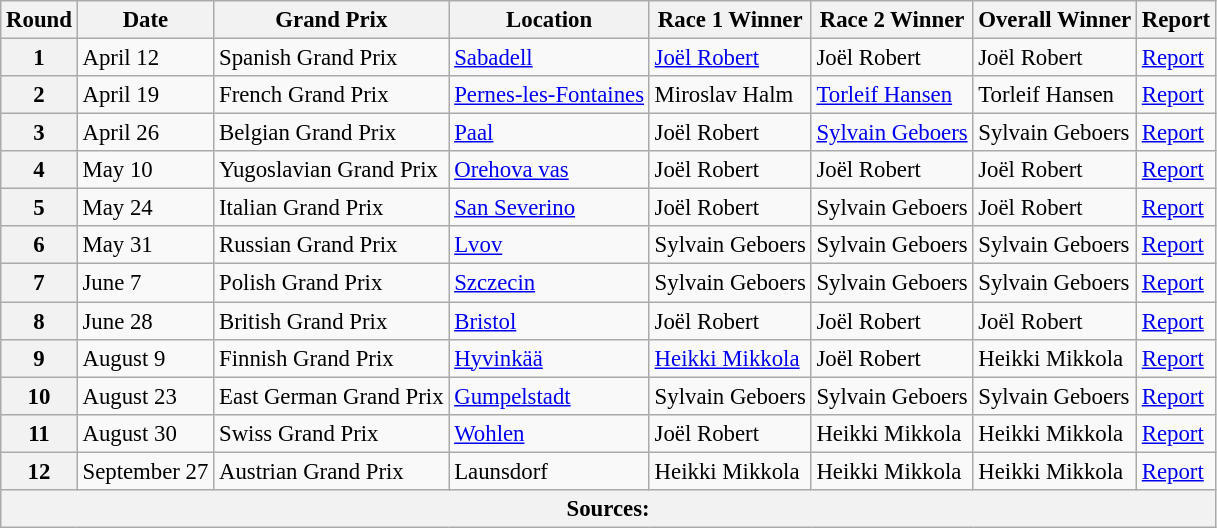<table class="wikitable" style="font-size: 95%;">
<tr>
<th align=center>Round</th>
<th align=center>Date</th>
<th align=center>Grand Prix</th>
<th align=center>Location</th>
<th align=center>Race 1 Winner</th>
<th align=center>Race 2 Winner</th>
<th align=center>Overall Winner</th>
<th align=center>Report</th>
</tr>
<tr>
<th>1</th>
<td>April 12</td>
<td> Spanish Grand Prix</td>
<td><a href='#'>Sabadell</a></td>
<td> <a href='#'>Joël Robert</a></td>
<td> Joël Robert</td>
<td> Joël Robert</td>
<td><a href='#'>Report</a></td>
</tr>
<tr>
<th>2</th>
<td>April 19</td>
<td> French Grand Prix</td>
<td><a href='#'>Pernes-les-Fontaines</a></td>
<td> Miroslav Halm</td>
<td> <a href='#'>Torleif Hansen</a></td>
<td> Torleif Hansen</td>
<td><a href='#'>Report</a></td>
</tr>
<tr>
<th>3</th>
<td>April 26</td>
<td> Belgian Grand Prix</td>
<td><a href='#'>Paal</a></td>
<td> Joël Robert</td>
<td> <a href='#'>Sylvain Geboers</a></td>
<td> Sylvain Geboers</td>
<td><a href='#'>Report</a></td>
</tr>
<tr>
<th>4</th>
<td>May 10</td>
<td> Yugoslavian Grand Prix</td>
<td><a href='#'>Orehova vas</a></td>
<td> Joël Robert</td>
<td> Joël Robert</td>
<td> Joël Robert</td>
<td><a href='#'>Report</a></td>
</tr>
<tr>
<th>5</th>
<td>May 24</td>
<td> Italian Grand Prix</td>
<td><a href='#'>San Severino</a></td>
<td> Joël Robert</td>
<td> Sylvain Geboers</td>
<td> Joël Robert</td>
<td><a href='#'>Report</a></td>
</tr>
<tr>
<th>6</th>
<td>May 31</td>
<td> Russian Grand Prix</td>
<td><a href='#'>Lvov</a></td>
<td> Sylvain Geboers</td>
<td> Sylvain Geboers</td>
<td> Sylvain Geboers</td>
<td><a href='#'>Report</a></td>
</tr>
<tr>
<th>7</th>
<td>June 7</td>
<td> Polish Grand Prix</td>
<td><a href='#'>Szczecin</a></td>
<td> Sylvain Geboers</td>
<td> Sylvain Geboers</td>
<td> Sylvain Geboers</td>
<td><a href='#'>Report</a></td>
</tr>
<tr>
<th>8</th>
<td>June 28</td>
<td> British Grand Prix</td>
<td><a href='#'>Bristol</a></td>
<td> Joël Robert</td>
<td> Joël Robert</td>
<td> Joël Robert</td>
<td><a href='#'>Report</a></td>
</tr>
<tr>
<th>9</th>
<td>August 9</td>
<td> Finnish Grand Prix</td>
<td><a href='#'>Hyvinkää</a></td>
<td> <a href='#'>Heikki Mikkola</a></td>
<td> Joël Robert</td>
<td> Heikki Mikkola</td>
<td><a href='#'>Report</a></td>
</tr>
<tr>
<th>10</th>
<td>August 23</td>
<td> East German Grand Prix</td>
<td><a href='#'>Gumpelstadt</a></td>
<td> Sylvain Geboers</td>
<td> Sylvain Geboers</td>
<td> Sylvain Geboers</td>
<td><a href='#'>Report</a></td>
</tr>
<tr>
<th>11</th>
<td>August 30</td>
<td> Swiss Grand Prix</td>
<td><a href='#'>Wohlen</a></td>
<td> Joël Robert</td>
<td> Heikki Mikkola</td>
<td> Heikki Mikkola</td>
<td><a href='#'>Report</a></td>
</tr>
<tr>
<th>12</th>
<td>September 27</td>
<td> Austrian Grand Prix</td>
<td>Launsdorf</td>
<td> Heikki Mikkola</td>
<td> Heikki Mikkola</td>
<td> Heikki Mikkola</td>
<td><a href='#'>Report</a></td>
</tr>
<tr>
<th colspan=8>Sources:</th>
</tr>
</table>
